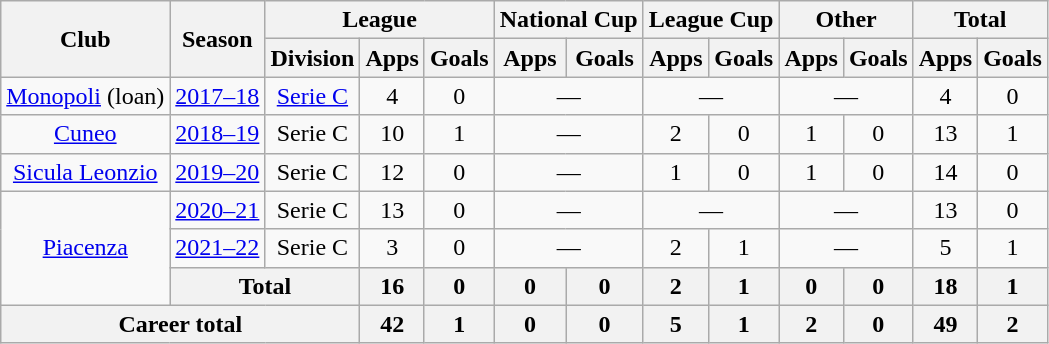<table class="wikitable" style="text-align:center">
<tr>
<th rowspan="2">Club</th>
<th rowspan="2">Season</th>
<th colspan="3">League</th>
<th colspan="2">National Cup</th>
<th colspan="2">League Cup</th>
<th colspan="2">Other</th>
<th colspan="2">Total</th>
</tr>
<tr>
<th>Division</th>
<th>Apps</th>
<th>Goals</th>
<th>Apps</th>
<th>Goals</th>
<th>Apps</th>
<th>Goals</th>
<th>Apps</th>
<th>Goals</th>
<th>Apps</th>
<th>Goals</th>
</tr>
<tr>
<td><a href='#'>Monopoli</a> (loan)</td>
<td><a href='#'>2017–18</a></td>
<td><a href='#'>Serie C</a></td>
<td>4</td>
<td>0</td>
<td colspan="2">—</td>
<td colspan="2">—</td>
<td colspan="2">—</td>
<td>4</td>
<td>0</td>
</tr>
<tr>
<td><a href='#'>Cuneo</a></td>
<td><a href='#'>2018–19</a></td>
<td>Serie C</td>
<td>10</td>
<td>1</td>
<td colspan="2">—</td>
<td>2</td>
<td>0</td>
<td>1</td>
<td>0</td>
<td>13</td>
<td>1</td>
</tr>
<tr>
<td><a href='#'>Sicula Leonzio</a></td>
<td><a href='#'>2019–20</a></td>
<td>Serie C</td>
<td>12</td>
<td>0</td>
<td colspan="2">—</td>
<td>1</td>
<td>0</td>
<td>1</td>
<td>0</td>
<td>14</td>
<td>0</td>
</tr>
<tr>
<td rowspan="3"><a href='#'>Piacenza</a></td>
<td><a href='#'>2020–21</a></td>
<td>Serie C</td>
<td>13</td>
<td>0</td>
<td colspan="2">—</td>
<td colspan="2">—</td>
<td colspan="2">—</td>
<td>13</td>
<td>0</td>
</tr>
<tr>
<td><a href='#'>2021–22</a></td>
<td>Serie C</td>
<td>3</td>
<td>0</td>
<td colspan="2">—</td>
<td>2</td>
<td>1</td>
<td colspan="2">—</td>
<td>5</td>
<td>1</td>
</tr>
<tr>
<th colspan="2">Total</th>
<th>16</th>
<th>0</th>
<th>0</th>
<th>0</th>
<th>2</th>
<th>1</th>
<th>0</th>
<th>0</th>
<th>18</th>
<th>1</th>
</tr>
<tr>
<th colspan="3">Career total</th>
<th>42</th>
<th>1</th>
<th>0</th>
<th>0</th>
<th>5</th>
<th>1</th>
<th>2</th>
<th>0</th>
<th>49</th>
<th>2</th>
</tr>
</table>
